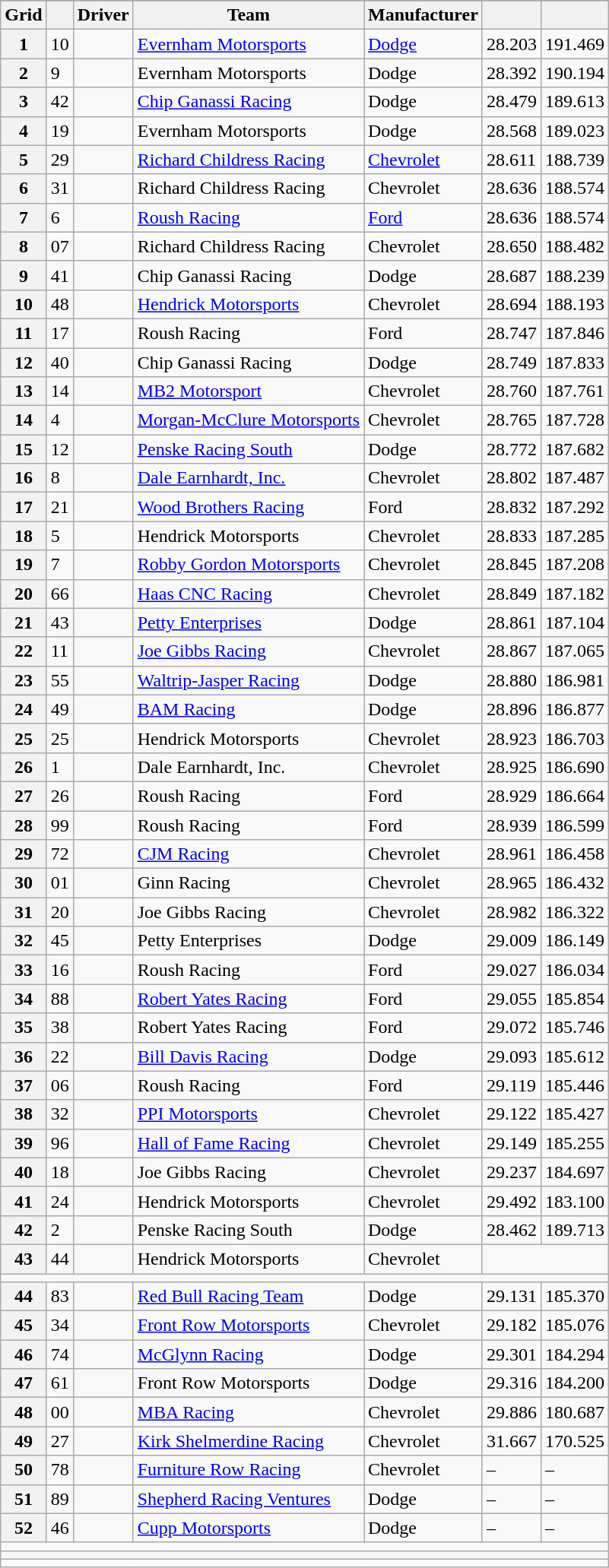<table class="wikitable sortable">
<tr>
</tr>
<tr>
<th scope="col">Grid</th>
<th scope="col"></th>
<th scope="col">Driver</th>
<th scope="col">Team</th>
<th scope="col">Manufacturer</th>
<th scope="col"></th>
<th scope="col"></th>
</tr>
<tr>
<th scope="row">1</th>
<td>10</td>
<td></td>
<td><a href='#'>Evernham Motorsports</a></td>
<td><a href='#'>Dodge</a></td>
<td>28.203</td>
<td>191.469</td>
</tr>
<tr>
<th scope="row">2</th>
<td>9</td>
<td></td>
<td>Evernham Motorsports</td>
<td>Dodge</td>
<td>28.392</td>
<td>190.194</td>
</tr>
<tr>
<th scope="row">3</th>
<td>42</td>
<td></td>
<td><a href='#'>Chip Ganassi Racing</a></td>
<td>Dodge</td>
<td>28.479</td>
<td>189.613</td>
</tr>
<tr>
<th scope="row">4</th>
<td>19</td>
<td></td>
<td>Evernham Motorsports</td>
<td>Dodge</td>
<td>28.568</td>
<td>189.023</td>
</tr>
<tr>
<th scope="row">5</th>
<td>29</td>
<td></td>
<td><a href='#'>Richard Childress Racing</a></td>
<td><a href='#'>Chevrolet</a></td>
<td>28.611</td>
<td>188.739</td>
</tr>
<tr>
<th scope="row">6</th>
<td>31</td>
<td></td>
<td>Richard Childress Racing</td>
<td>Chevrolet</td>
<td>28.636</td>
<td>188.574</td>
</tr>
<tr>
<th scope="row">7</th>
<td>6</td>
<td></td>
<td><a href='#'>Roush Racing</a></td>
<td><a href='#'>Ford</a></td>
<td>28.636</td>
<td>188.574</td>
</tr>
<tr>
<th scope="row">8</th>
<td>07</td>
<td></td>
<td>Richard Childress Racing</td>
<td>Chevrolet</td>
<td>28.650</td>
<td>188.482</td>
</tr>
<tr>
<th scope="row">9</th>
<td>41</td>
<td></td>
<td>Chip Ganassi Racing</td>
<td>Dodge</td>
<td>28.687</td>
<td>188.239</td>
</tr>
<tr>
<th scope="row">10</th>
<td>48</td>
<td></td>
<td><a href='#'>Hendrick Motorsports</a></td>
<td>Chevrolet</td>
<td>28.694</td>
<td>188.193</td>
</tr>
<tr>
<th scope="row">11</th>
<td>17</td>
<td></td>
<td>Roush Racing</td>
<td>Ford</td>
<td>28.747</td>
<td>187.846</td>
</tr>
<tr>
<th scope="row">12</th>
<td>40</td>
<td></td>
<td>Chip Ganassi Racing</td>
<td>Dodge</td>
<td>28.749</td>
<td>187.833</td>
</tr>
<tr>
<th scope="row">13</th>
<td>14</td>
<td></td>
<td><a href='#'>MB2 Motorsport</a></td>
<td>Chevrolet</td>
<td>28.760</td>
<td>187.761</td>
</tr>
<tr>
<th scope="row">14</th>
<td>4</td>
<td></td>
<td><a href='#'>Morgan-McClure Motorsports</a></td>
<td>Chevrolet</td>
<td>28.765</td>
<td>187.728</td>
</tr>
<tr>
<th scope="row">15</th>
<td>12</td>
<td></td>
<td><a href='#'>Penske Racing South</a></td>
<td>Dodge</td>
<td>28.772</td>
<td>187.682</td>
</tr>
<tr>
<th scope="row">16</th>
<td>8</td>
<td></td>
<td><a href='#'>Dale Earnhardt, Inc.</a></td>
<td>Chevrolet</td>
<td>28.802</td>
<td>187.487</td>
</tr>
<tr>
<th scope="row">17</th>
<td>21</td>
<td></td>
<td><a href='#'>Wood Brothers Racing</a></td>
<td>Ford</td>
<td>28.832</td>
<td>187.292</td>
</tr>
<tr>
<th scope="row">18</th>
<td>5</td>
<td></td>
<td>Hendrick Motorsports</td>
<td>Chevrolet</td>
<td>28.833</td>
<td>187.285</td>
</tr>
<tr>
<th scope="row">19</th>
<td>7</td>
<td></td>
<td><a href='#'>Robby Gordon Motorsports</a></td>
<td>Chevrolet</td>
<td>28.845</td>
<td>187.208</td>
</tr>
<tr>
<th scope="row">20</th>
<td>66</td>
<td></td>
<td><a href='#'>Haas CNC Racing</a></td>
<td>Chevrolet</td>
<td>28.849</td>
<td>187.182</td>
</tr>
<tr>
<th scope="row">21</th>
<td>43</td>
<td></td>
<td><a href='#'>Petty Enterprises</a></td>
<td>Dodge</td>
<td>28.861</td>
<td>187.104</td>
</tr>
<tr>
<th scope="row">22</th>
<td>11</td>
<td></td>
<td><a href='#'>Joe Gibbs Racing</a></td>
<td>Chevrolet</td>
<td>28.867</td>
<td>187.065</td>
</tr>
<tr>
<th scope="row">23</th>
<td>55</td>
<td></td>
<td><a href='#'>Waltrip-Jasper Racing</a></td>
<td>Dodge</td>
<td>28.880</td>
<td>186.981</td>
</tr>
<tr>
<th scope="row">24</th>
<td>49</td>
<td></td>
<td><a href='#'>BAM Racing</a></td>
<td>Dodge</td>
<td>28.896</td>
<td>186.877</td>
</tr>
<tr>
<th scope="row">25</th>
<td>25</td>
<td></td>
<td>Hendrick Motorsports</td>
<td>Chevrolet</td>
<td>28.923</td>
<td>186.703</td>
</tr>
<tr>
<th scope="row">26</th>
<td>1</td>
<td></td>
<td>Dale Earnhardt, Inc.</td>
<td>Chevrolet</td>
<td>28.925</td>
<td>186.690</td>
</tr>
<tr>
<th scope="row">27</th>
<td>26</td>
<td></td>
<td>Roush Racing</td>
<td>Ford</td>
<td>28.929</td>
<td>186.664</td>
</tr>
<tr>
<th scope="row">28</th>
<td>99</td>
<td></td>
<td>Roush Racing</td>
<td>Ford</td>
<td>28.939</td>
<td>186.599</td>
</tr>
<tr>
<th scope="row">29</th>
<td>72</td>
<td></td>
<td><a href='#'>CJM Racing</a></td>
<td>Chevrolet</td>
<td>28.961</td>
<td>186.458</td>
</tr>
<tr>
<th scope="row">30</th>
<td>01</td>
<td></td>
<td>Ginn Racing</td>
<td>Chevrolet</td>
<td>28.965</td>
<td>186.432</td>
</tr>
<tr>
<th scope="row">31</th>
<td>20</td>
<td></td>
<td>Joe Gibbs Racing</td>
<td>Chevrolet</td>
<td>28.982</td>
<td>186.322</td>
</tr>
<tr>
<th scope="row">32</th>
<td>45</td>
<td></td>
<td>Petty Enterprises</td>
<td>Dodge</td>
<td>29.009</td>
<td>186.149</td>
</tr>
<tr>
<th scope="row">33</th>
<td>16</td>
<td></td>
<td>Roush Racing</td>
<td>Ford</td>
<td>29.027</td>
<td>186.034</td>
</tr>
<tr>
<th scope="row">34</th>
<td>88</td>
<td></td>
<td><a href='#'>Robert Yates Racing</a></td>
<td>Ford</td>
<td>29.055</td>
<td>185.854</td>
</tr>
<tr>
<th scope="row">35</th>
<td>38</td>
<td></td>
<td>Robert Yates Racing</td>
<td>Ford</td>
<td>29.072</td>
<td>185.746</td>
</tr>
<tr>
<th scope="row">36</th>
<td>22</td>
<td></td>
<td><a href='#'>Bill Davis Racing</a></td>
<td>Dodge</td>
<td>29.093</td>
<td>185.612</td>
</tr>
<tr>
<th scope="row">37</th>
<td>06</td>
<td></td>
<td>Roush Racing</td>
<td>Ford</td>
<td>29.119</td>
<td>185.446</td>
</tr>
<tr>
<th scope="row">38</th>
<td>32</td>
<td></td>
<td><a href='#'>PPI Motorsports</a></td>
<td>Chevrolet</td>
<td>29.122</td>
<td>185.427</td>
</tr>
<tr>
<th scope="row">39</th>
<td>96</td>
<td></td>
<td><a href='#'>Hall of Fame Racing</a></td>
<td>Chevrolet</td>
<td>29.149</td>
<td>185.255</td>
</tr>
<tr>
<th scope="row">40</th>
<td>18</td>
<td></td>
<td>Joe Gibbs Racing</td>
<td>Chevrolet</td>
<td>29.237</td>
<td>184.697</td>
</tr>
<tr>
<th scope="row">41</th>
<td>24</td>
<td></td>
<td>Hendrick Motorsports</td>
<td>Chevrolet</td>
<td>29.492</td>
<td>183.100</td>
</tr>
<tr>
<th scope="row">42</th>
<td>2</td>
<td></td>
<td>Penske Racing South</td>
<td>Dodge</td>
<td>28.462</td>
<td>189.713</td>
</tr>
<tr>
<th scope="row">43</th>
<td>44</td>
<td></td>
<td>Hendrick Motorsports</td>
<td>Chevrolet</td>
<td colspan="2"></td>
</tr>
<tr>
<td colspan="8"></td>
</tr>
<tr>
<th scope="row">44</th>
<td>83</td>
<td></td>
<td><a href='#'>Red Bull Racing Team</a></td>
<td>Dodge</td>
<td>29.131</td>
<td>185.370</td>
</tr>
<tr>
<th scope="row">45</th>
<td>34</td>
<td></td>
<td><a href='#'>Front Row Motorsports</a></td>
<td>Chevrolet</td>
<td>29.182</td>
<td>185.076</td>
</tr>
<tr>
<th scope="row">46</th>
<td>74</td>
<td></td>
<td><a href='#'>McGlynn Racing</a></td>
<td>Dodge</td>
<td>29.301</td>
<td>184.294</td>
</tr>
<tr>
<th scope="row">47</th>
<td>61</td>
<td></td>
<td>Front Row Motorsports</td>
<td>Dodge</td>
<td>29.316</td>
<td>184.200</td>
</tr>
<tr>
<th scope="row">48</th>
<td>00</td>
<td></td>
<td><a href='#'>MBA Racing</a></td>
<td>Chevrolet</td>
<td>29.886</td>
<td>180.687</td>
</tr>
<tr>
<th scope="row">49</th>
<td>27</td>
<td></td>
<td><a href='#'>Kirk Shelmerdine Racing</a></td>
<td>Chevrolet</td>
<td>31.667</td>
<td>170.525</td>
</tr>
<tr>
<th scope="row">50</th>
<td>78</td>
<td></td>
<td><a href='#'>Furniture Row Racing</a></td>
<td>Chevrolet</td>
<td>–</td>
<td>–</td>
</tr>
<tr>
<th scope="row">51</th>
<td>89</td>
<td></td>
<td><a href='#'>Shepherd Racing Ventures</a></td>
<td>Dodge</td>
<td>–</td>
<td>–</td>
</tr>
<tr>
<th scope="row">52</th>
<td>46</td>
<td></td>
<td><a href='#'>Cupp Motorsports</a></td>
<td>Dodge</td>
<td>–</td>
<td>–</td>
</tr>
<tr class="sortbottom">
<td colspan="8"></td>
</tr>
<tr class="sortbottom">
<td colspan="7"></td>
</tr>
<tr class="sortbottom">
<td colspan="7"></td>
</tr>
</table>
